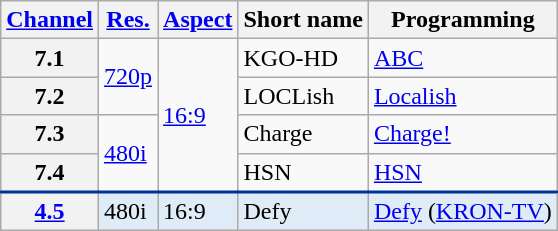<table class="wikitable">
<tr>
<th scope = "col"><a href='#'>Channel</a></th>
<th scope = "col"><a href='#'>Res.</a></th>
<th scope = "col"><a href='#'>Aspect</a></th>
<th scope = "col">Short name</th>
<th scope = "col">Programming</th>
</tr>
<tr>
<th scope = "row">7.1</th>
<td rowspan="2"><a href='#'>720p</a></td>
<td rowspan="4"><a href='#'>16:9</a></td>
<td>KGO-HD</td>
<td><a href='#'>ABC</a></td>
</tr>
<tr>
<th scope = "row">7.2</th>
<td>LOCLish</td>
<td><a href='#'>Localish</a></td>
</tr>
<tr>
<th scope = "row">7.3</th>
<td rowspan="2"><a href='#'>480i</a></td>
<td>Charge</td>
<td><a href='#'>Charge!</a></td>
</tr>
<tr>
<th scope = "row">7.4</th>
<td>HSN</td>
<td><a href='#'>HSN</a></td>
</tr>
<tr style="background-color:#DFEBF6; border-top: 2px solid #003399;">
<th scope = "row"><a href='#'>4.5</a></th>
<td>480i</td>
<td>16:9</td>
<td>Defy</td>
<td><a href='#'>Defy</a> (<a href='#'>KRON-TV</a>)</td>
</tr>
</table>
